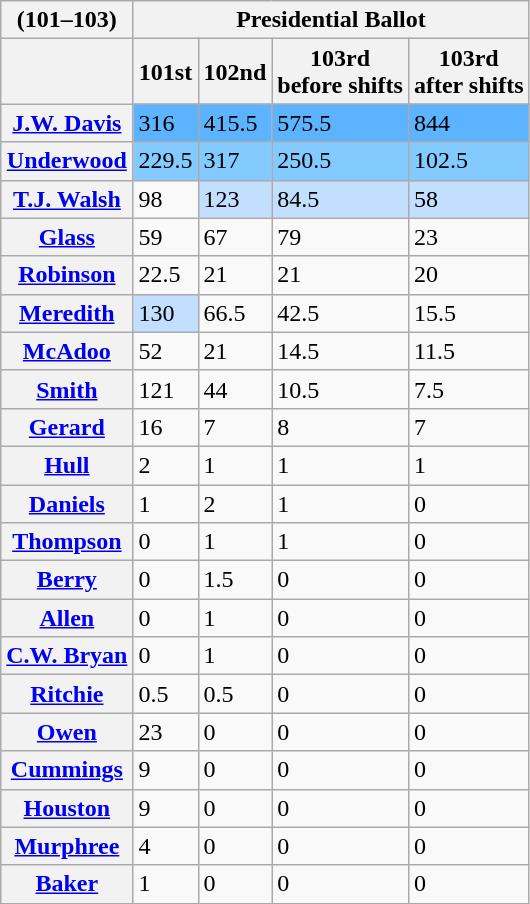<table class="wikitable collapsible collapsed">
<tr>
<th>(101–103)</th>
<th colspan="9"><strong>Presidential Ballot</strong></th>
</tr>
<tr>
<th></th>
<th>101st</th>
<th>102nd</th>
<th>103rd<br>before shifts</th>
<th>103rd<br>after shifts</th>
</tr>
<tr>
<th><a href='#'>J.W. Davis</a></th>
<td style="background:#5cb3ff;">316</td>
<td style="background:#5cb3ff;">415.5</td>
<td style="background:#5cb3ff;">575.5</td>
<td style="background:#5cb3ff;">844</td>
</tr>
<tr>
<th><a href='#'>Underwood</a></th>
<td style="background:#82caff;">229.5</td>
<td style="background:#82caff;">317</td>
<td style="background:#82caff;">250.5</td>
<td style="background:#82caff;">102.5</td>
</tr>
<tr>
<th><a href='#'>T.J. Walsh</a></th>
<td>98</td>
<td style="background:#c2dfff;">123</td>
<td style="background:#c2dfff;">84.5</td>
<td style="background:#c2dfff;">58</td>
</tr>
<tr>
<th><a href='#'>Glass</a></th>
<td>59</td>
<td>67</td>
<td>79</td>
<td>23</td>
</tr>
<tr>
<th><a href='#'>Robinson</a></th>
<td>22.5</td>
<td>21</td>
<td>21</td>
<td>20</td>
</tr>
<tr>
<th><a href='#'>Meredith</a></th>
<td style="background:#c2dfff;">130</td>
<td>66.5</td>
<td>42.5</td>
<td>15.5</td>
</tr>
<tr>
<th><a href='#'>McAdoo</a></th>
<td>52</td>
<td>21</td>
<td>14.5</td>
<td>11.5</td>
</tr>
<tr>
<th><a href='#'>Smith</a></th>
<td>121</td>
<td>44</td>
<td>10.5</td>
<td>7.5</td>
</tr>
<tr>
<th><a href='#'>Gerard</a></th>
<td>16</td>
<td>7</td>
<td>8</td>
<td>7</td>
</tr>
<tr>
<th><a href='#'>Hull</a></th>
<td>2</td>
<td>1</td>
<td>1</td>
<td>1</td>
</tr>
<tr>
<th><a href='#'>Daniels</a></th>
<td>1</td>
<td>2</td>
<td>1</td>
<td>0</td>
</tr>
<tr>
<th><a href='#'>Thompson</a></th>
<td>0</td>
<td>1</td>
<td>1</td>
<td>0</td>
</tr>
<tr>
<th><a href='#'>Berry</a></th>
<td>0</td>
<td>1.5</td>
<td>0</td>
<td>0</td>
</tr>
<tr>
<th><a href='#'>Allen</a></th>
<td>0</td>
<td>1</td>
<td>0</td>
<td>0</td>
</tr>
<tr>
<th><a href='#'>C.W. Bryan</a></th>
<td>0</td>
<td>1</td>
<td>0</td>
<td>0</td>
</tr>
<tr>
<th><a href='#'>Ritchie</a></th>
<td>0.5</td>
<td>0.5</td>
<td>0</td>
<td>0</td>
</tr>
<tr>
<th><a href='#'>Owen</a></th>
<td>23</td>
<td>0</td>
<td>0</td>
<td>0</td>
</tr>
<tr>
<th><a href='#'>Cummings</a></th>
<td>9</td>
<td>0</td>
<td>0</td>
<td>0</td>
</tr>
<tr>
<th><a href='#'>Houston</a></th>
<td>9</td>
<td>0</td>
<td>0</td>
<td>0</td>
</tr>
<tr>
<th><a href='#'>Murphree</a></th>
<td>4</td>
<td>0</td>
<td>0</td>
<td>0</td>
</tr>
<tr>
<th><a href='#'>Baker</a></th>
<td>1</td>
<td>0</td>
<td>0</td>
<td>0</td>
</tr>
</table>
